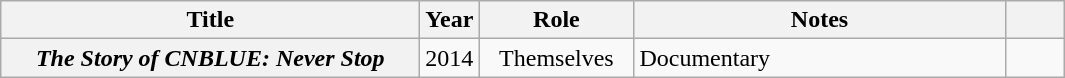<table class="wikitable plainrowheaders sortable" style="text-align: center;">
<tr>
<th scope="col" style="width: 17em;">Title</th>
<th scope="col" style="width: 2em;">Year</th>
<th scope="col" style="width: 6em;">Role</th>
<th scope="col" style="width: 15em;" class="unsortable">Notes</th>
<th scope="col" style="width: 2em;" class="unsortable"></th>
</tr>
<tr>
<th scope="row"><em>The Story of CNBLUE: Never Stop</em></th>
<td>2014</td>
<td>Themselves</td>
<td style="text-align:left;">Documentary</td>
<td></td>
</tr>
</table>
